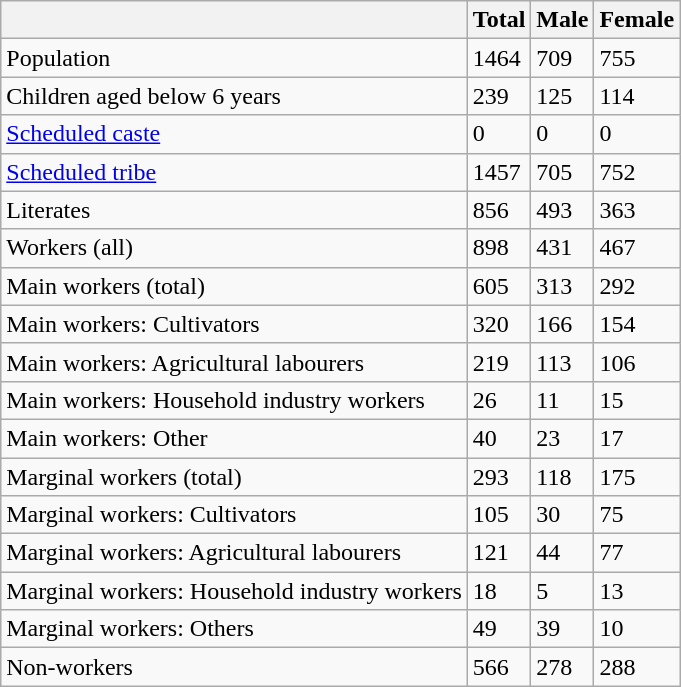<table class="wikitable sortable">
<tr>
<th></th>
<th>Total</th>
<th>Male</th>
<th>Female</th>
</tr>
<tr>
<td>Population</td>
<td>1464</td>
<td>709</td>
<td>755</td>
</tr>
<tr>
<td>Children aged below 6 years</td>
<td>239</td>
<td>125</td>
<td>114</td>
</tr>
<tr>
<td><a href='#'>Scheduled caste</a></td>
<td>0</td>
<td>0</td>
<td>0</td>
</tr>
<tr>
<td><a href='#'>Scheduled tribe</a></td>
<td>1457</td>
<td>705</td>
<td>752</td>
</tr>
<tr>
<td>Literates</td>
<td>856</td>
<td>493</td>
<td>363</td>
</tr>
<tr>
<td>Workers (all)</td>
<td>898</td>
<td>431</td>
<td>467</td>
</tr>
<tr>
<td>Main workers (total)</td>
<td>605</td>
<td>313</td>
<td>292</td>
</tr>
<tr>
<td>Main workers: Cultivators</td>
<td>320</td>
<td>166</td>
<td>154</td>
</tr>
<tr>
<td>Main workers: Agricultural labourers</td>
<td>219</td>
<td>113</td>
<td>106</td>
</tr>
<tr>
<td>Main workers: Household industry workers</td>
<td>26</td>
<td>11</td>
<td>15</td>
</tr>
<tr>
<td>Main workers: Other</td>
<td>40</td>
<td>23</td>
<td>17</td>
</tr>
<tr>
<td>Marginal workers (total)</td>
<td>293</td>
<td>118</td>
<td>175</td>
</tr>
<tr>
<td>Marginal workers: Cultivators</td>
<td>105</td>
<td>30</td>
<td>75</td>
</tr>
<tr>
<td>Marginal workers: Agricultural labourers</td>
<td>121</td>
<td>44</td>
<td>77</td>
</tr>
<tr>
<td>Marginal workers: Household industry workers</td>
<td>18</td>
<td>5</td>
<td>13</td>
</tr>
<tr>
<td>Marginal workers: Others</td>
<td>49</td>
<td>39</td>
<td>10</td>
</tr>
<tr>
<td>Non-workers</td>
<td>566</td>
<td>278</td>
<td>288</td>
</tr>
</table>
